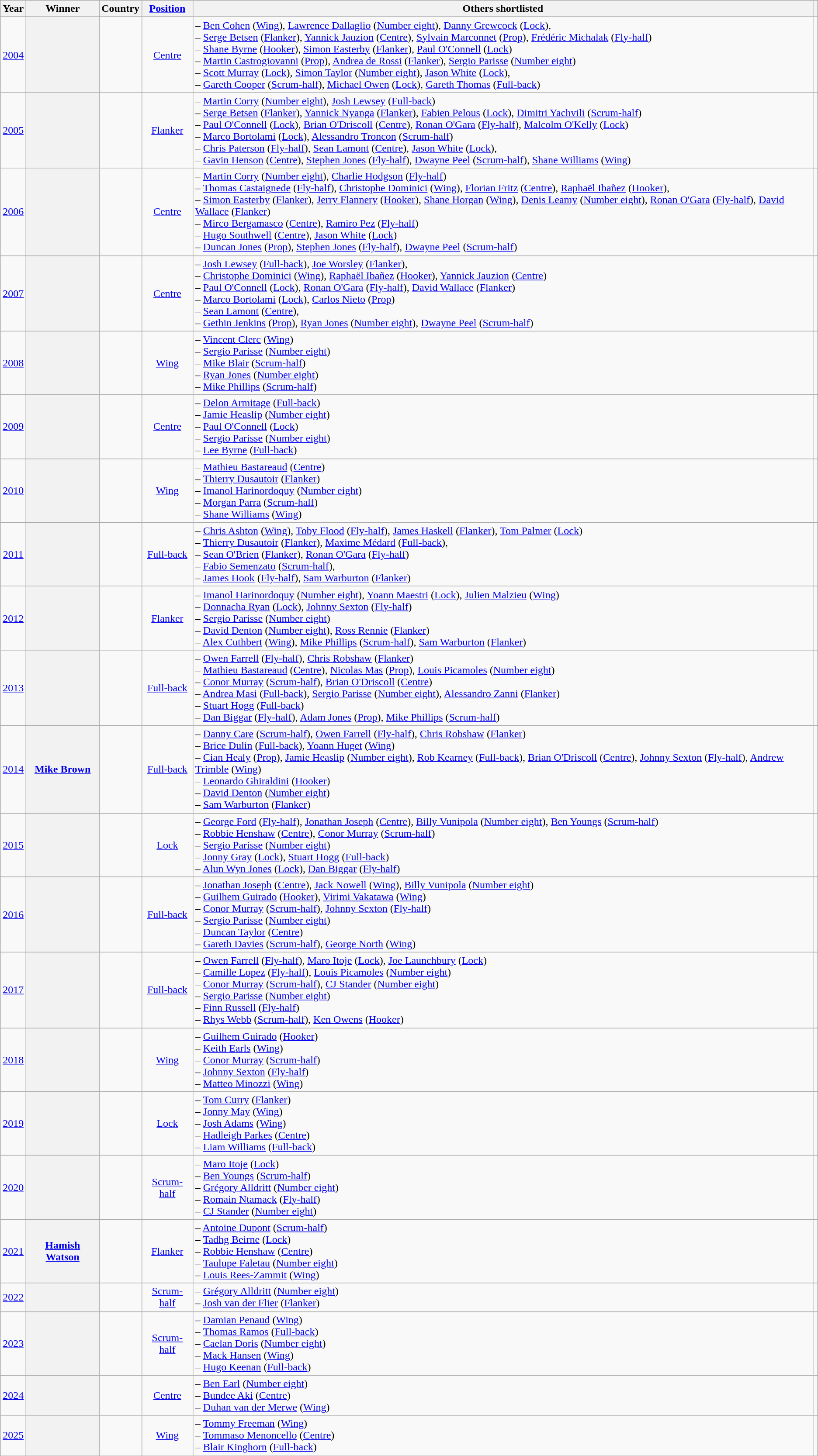<table class="wikitable">
<tr>
<th scope=col>Year</th>
<th scope=col>Winner</th>
<th scope=col>Country</th>
<th scope=col><a href='#'>Position</a></th>
<th scope=col>Others shortlisted</th>
<th scope=col></th>
</tr>
<tr>
<td align=center><a href='#'>2004</a></td>
<th scope=row></th>
<td align=center></td>
<td align=center><a href='#'>Centre</a></td>
<td align=left> – <a href='#'>Ben Cohen</a> (<a href='#'>Wing</a>), <a href='#'>Lawrence Dallaglio</a> (<a href='#'>Number eight</a>), <a href='#'>Danny Grewcock</a> (<a href='#'>Lock</a>), <br>  – <a href='#'>Serge Betsen</a> (<a href='#'>Flanker</a>), <a href='#'>Yannick Jauzion</a> (<a href='#'>Centre</a>), <a href='#'>Sylvain Marconnet</a> (<a href='#'>Prop</a>), <a href='#'>Frédéric Michalak</a> (<a href='#'>Fly-half</a>) <br>  – <a href='#'>Shane Byrne</a> (<a href='#'>Hooker</a>), <a href='#'>Simon Easterby</a> (<a href='#'>Flanker</a>), <a href='#'>Paul O'Connell</a> (<a href='#'>Lock</a>) <br>  – <a href='#'>Martin Castrogiovanni</a> (<a href='#'>Prop</a>), <a href='#'>Andrea de Rossi</a> (<a href='#'>Flanker</a>), <a href='#'>Sergio Parisse</a> (<a href='#'>Number eight</a>) <br>  – <a href='#'>Scott Murray</a> (<a href='#'>Lock</a>), <a href='#'>Simon Taylor</a> (<a href='#'>Number eight</a>), <a href='#'>Jason White</a> (<a href='#'>Lock</a>), <br>  – <a href='#'>Gareth Cooper</a> (<a href='#'>Scrum-half</a>), <a href='#'>Michael Owen</a> (<a href='#'>Lock</a>), <a href='#'>Gareth Thomas</a> (<a href='#'>Full-back</a>)</td>
<td><br><br><br><br><br><br></td>
</tr>
<tr>
<td align=center><a href='#'>2005</a></td>
<th scope=row></th>
<td align=center></td>
<td align=center><a href='#'>Flanker</a></td>
<td align=left> – <a href='#'>Martin Corry</a> (<a href='#'>Number eight</a>), <a href='#'>Josh Lewsey</a> (<a href='#'>Full-back</a>) <br>  – <a href='#'>Serge Betsen</a> (<a href='#'>Flanker</a>), <a href='#'>Yannick Nyanga</a> (<a href='#'>Flanker</a>), <a href='#'>Fabien Pelous</a> (<a href='#'>Lock</a>), <a href='#'>Dimitri Yachvili</a> (<a href='#'>Scrum-half</a>) <br>  – <a href='#'>Paul O'Connell</a> (<a href='#'>Lock</a>), <a href='#'>Brian O'Driscoll</a> (<a href='#'>Centre</a>), <a href='#'>Ronan O'Gara</a> (<a href='#'>Fly-half</a>), <a href='#'>Malcolm O'Kelly</a> (<a href='#'>Lock</a>) <br>  – <a href='#'>Marco Bortolami</a> (<a href='#'>Lock</a>), <a href='#'>Alessandro Troncon</a> (<a href='#'>Scrum-half</a>) <br>  – <a href='#'>Chris Paterson</a> (<a href='#'>Fly-half</a>), <a href='#'>Sean Lamont</a> (<a href='#'>Centre</a>), <a href='#'>Jason White</a> (<a href='#'>Lock</a>), <br>  – <a href='#'>Gavin Henson</a> (<a href='#'>Centre</a>), <a href='#'>Stephen Jones</a> (<a href='#'>Fly-half</a>), <a href='#'>Dwayne Peel</a> (<a href='#'>Scrum-half</a>), <a href='#'>Shane Williams</a> (<a href='#'>Wing</a>)</td>
<td></td>
</tr>
<tr>
<td align=center><a href='#'>2006</a></td>
<th scope=row></th>
<td align=center></td>
<td align=center><a href='#'>Centre</a></td>
<td align=left> – <a href='#'>Martin Corry</a> (<a href='#'>Number eight</a>), <a href='#'>Charlie Hodgson</a> (<a href='#'>Fly-half</a>) <br>  – <a href='#'>Thomas Castaignede</a> (<a href='#'>Fly-half</a>), <a href='#'>Christophe Dominici</a> (<a href='#'>Wing</a>), <a href='#'>Florian Fritz</a> (<a href='#'>Centre</a>), <a href='#'>Raphaël Ibañez</a> (<a href='#'>Hooker</a>), <br>  – <a href='#'>Simon Easterby</a> (<a href='#'>Flanker</a>), <a href='#'>Jerry Flannery</a> (<a href='#'>Hooker</a>), <a href='#'>Shane Horgan</a> (<a href='#'>Wing</a>), <a href='#'>Denis Leamy</a> (<a href='#'>Number eight</a>), <a href='#'>Ronan O'Gara</a> (<a href='#'>Fly-half</a>), <a href='#'>David Wallace</a> (<a href='#'>Flanker</a>) <br>  – <a href='#'>Mirco Bergamasco</a> (<a href='#'>Centre</a>), <a href='#'>Ramiro Pez</a> (<a href='#'>Fly-half</a>) <br>  – <a href='#'>Hugo Southwell</a> (<a href='#'>Centre</a>), <a href='#'>Jason White</a> (<a href='#'>Lock</a>) <br>  – <a href='#'>Duncan Jones</a> (<a href='#'>Prop</a>), <a href='#'>Stephen Jones</a> (<a href='#'>Fly-half</a>), <a href='#'>Dwayne Peel</a> (<a href='#'>Scrum-half</a>)</td>
<td></td>
</tr>
<tr>
<td align=center><a href='#'>2007</a></td>
<th scope=row></th>
<td align=center></td>
<td align=center><a href='#'>Centre</a></td>
<td align=left> – <a href='#'>Josh Lewsey</a> (<a href='#'>Full-back</a>), <a href='#'>Joe Worsley</a> (<a href='#'>Flanker</a>), <br>  – <a href='#'>Christophe Dominici</a> (<a href='#'>Wing</a>), <a href='#'>Raphaël Ibañez</a> (<a href='#'>Hooker</a>), <a href='#'>Yannick Jauzion</a> (<a href='#'>Centre</a>) <br>  – <a href='#'>Paul O'Connell</a> (<a href='#'>Lock</a>), <a href='#'>Ronan O'Gara</a> (<a href='#'>Fly-half</a>), <a href='#'>David Wallace</a> (<a href='#'>Flanker</a>) <br>  – <a href='#'>Marco Bortolami</a> (<a href='#'>Lock</a>), <a href='#'>Carlos Nieto</a> (<a href='#'>Prop</a>) <br>  – <a href='#'>Sean Lamont</a> (<a href='#'>Centre</a>), <br>  – <a href='#'>Gethin Jenkins</a> (<a href='#'>Prop</a>), <a href='#'>Ryan Jones</a> (<a href='#'>Number eight</a>), <a href='#'>Dwayne Peel</a> (<a href='#'>Scrum-half</a>)</td>
<td></td>
</tr>
<tr>
<td align=center><a href='#'>2008</a></td>
<th scope=row></th>
<td align=center></td>
<td align=center><a href='#'>Wing</a></td>
<td align=left> – <a href='#'>Vincent Clerc</a> (<a href='#'>Wing</a>) <br>  – <a href='#'>Sergio Parisse</a> (<a href='#'>Number eight</a>) <br>  – <a href='#'>Mike Blair</a> (<a href='#'>Scrum-half</a>) <br>  – <a href='#'>Ryan Jones</a> (<a href='#'>Number eight</a>) <br>  – <a href='#'>Mike Phillips</a> (<a href='#'>Scrum-half</a>)</td>
<td></td>
</tr>
<tr>
<td align=center><a href='#'>2009</a></td>
<th scope=row></th>
<td align=center></td>
<td align=center><a href='#'>Centre</a></td>
<td align=left> – <a href='#'>Delon Armitage</a> (<a href='#'>Full-back</a>) <br>  – <a href='#'>Jamie Heaslip</a> (<a href='#'>Number eight</a>) <br>  – <a href='#'>Paul O'Connell</a> (<a href='#'>Lock</a>) <br>  – <a href='#'>Sergio Parisse</a> (<a href='#'>Number eight</a>) <br>  – <a href='#'>Lee Byrne</a> (<a href='#'>Full-back</a>)</td>
<td></td>
</tr>
<tr>
<td align=center><a href='#'>2010</a></td>
<th scope=row></th>
<td align=center></td>
<td align=center><a href='#'>Wing</a></td>
<td align=left> – <a href='#'>Mathieu Bastareaud</a> (<a href='#'>Centre</a>) <br> – <a href='#'>Thierry Dusautoir</a> (<a href='#'>Flanker</a>) <br>  – <a href='#'>Imanol Harinordoquy</a> (<a href='#'>Number eight</a>) <br>  – <a href='#'>Morgan Parra</a> (<a href='#'>Scrum-half</a>) <br>  – <a href='#'>Shane Williams</a> (<a href='#'>Wing</a>)</td>
<td></td>
</tr>
<tr>
<td align=center><a href='#'>2011</a></td>
<th scope=row></th>
<td align=center></td>
<td align=center><a href='#'>Full-back</a></td>
<td align=left> – <a href='#'>Chris Ashton</a> (<a href='#'>Wing</a>), <a href='#'>Toby Flood</a> (<a href='#'>Fly-half</a>), <a href='#'>James Haskell</a> (<a href='#'>Flanker</a>), <a href='#'>Tom Palmer</a> (<a href='#'>Lock</a>) <br>  – <a href='#'>Thierry Dusautoir</a> (<a href='#'>Flanker</a>), <a href='#'>Maxime Médard</a> (<a href='#'>Full-back</a>), <br>  – <a href='#'>Sean O'Brien</a> (<a href='#'>Flanker</a>), <a href='#'>Ronan O'Gara</a> (<a href='#'>Fly-half</a>) <br>  – <a href='#'>Fabio Semenzato</a> (<a href='#'>Scrum-half</a>), <br>  – <a href='#'>James Hook</a> (<a href='#'>Fly-half</a>), <a href='#'>Sam Warburton</a> (<a href='#'>Flanker</a>)</td>
<td></td>
</tr>
<tr>
<td align=center><a href='#'>2012</a></td>
<th scope=row></th>
<td align=center></td>
<td align=center><a href='#'>Flanker</a></td>
<td align=left> – <a href='#'>Imanol Harinordoquy</a> (<a href='#'>Number eight</a>), <a href='#'>Yoann Maestri</a> (<a href='#'>Lock</a>), <a href='#'>Julien Malzieu</a> (<a href='#'>Wing</a>) <br>  – <a href='#'>Donnacha Ryan</a> (<a href='#'>Lock</a>), <a href='#'>Johnny Sexton</a> (<a href='#'>Fly-half</a>) <br>  – <a href='#'>Sergio Parisse</a> (<a href='#'>Number eight</a>) <br>  – <a href='#'>David Denton</a> (<a href='#'>Number eight</a>), <a href='#'>Ross Rennie</a> (<a href='#'>Flanker</a>) <br>  – <a href='#'>Alex Cuthbert</a> (<a href='#'>Wing</a>), <a href='#'>Mike Phillips</a> (<a href='#'>Scrum-half</a>), <a href='#'>Sam Warburton</a> (<a href='#'>Flanker</a>)</td>
<td><br></td>
</tr>
<tr>
<td align=center><a href='#'>2013</a></td>
<th scope=row></th>
<td align=center></td>
<td align=center><a href='#'>Full-back</a></td>
<td align=left> – <a href='#'>Owen Farrell</a> (<a href='#'>Fly-half</a>), <a href='#'>Chris Robshaw</a> (<a href='#'>Flanker</a>) <br>  – <a href='#'>Mathieu Bastareaud</a> (<a href='#'>Centre</a>), <a href='#'>Nicolas Mas</a> (<a href='#'>Prop</a>), <a href='#'>Louis Picamoles</a> (<a href='#'>Number eight</a>) <br>  – <a href='#'>Conor Murray</a> (<a href='#'>Scrum-half</a>), <a href='#'>Brian O'Driscoll</a> (<a href='#'>Centre</a>) <br>  – <a href='#'>Andrea Masi</a> (<a href='#'>Full-back</a>), <a href='#'>Sergio Parisse</a> (<a href='#'>Number eight</a>), <a href='#'>Alessandro Zanni</a> (<a href='#'>Flanker</a>) <br>  – <a href='#'>Stuart Hogg</a> (<a href='#'>Full-back</a>) <br>  – <a href='#'>Dan Biggar</a> (<a href='#'>Fly-half</a>), <a href='#'>Adam Jones</a> (<a href='#'>Prop</a>), <a href='#'>Mike Phillips</a> (<a href='#'>Scrum-half</a>)</td>
<td></td>
</tr>
<tr>
<td align=center><a href='#'>2014</a></td>
<th scope=row><strong><a href='#'>Mike Brown</a></strong></th>
<td align=center></td>
<td align=center><a href='#'>Full-back</a></td>
<td align=left> – <a href='#'>Danny Care</a> (<a href='#'>Scrum-half</a>), <a href='#'>Owen Farrell</a> (<a href='#'>Fly-half</a>), <a href='#'>Chris Robshaw</a> (<a href='#'>Flanker</a>) <br>  – <a href='#'>Brice Dulin</a> (<a href='#'>Full-back</a>), <a href='#'>Yoann Huget</a> (<a href='#'>Wing</a>) <br>  – <a href='#'>Cian Healy</a> (<a href='#'>Prop</a>), <a href='#'>Jamie Heaslip</a> (<a href='#'>Number eight</a>), <a href='#'>Rob Kearney</a> (<a href='#'>Full-back</a>), <a href='#'>Brian O'Driscoll</a> (<a href='#'>Centre</a>), <a href='#'>Johnny Sexton</a> (<a href='#'>Fly-half</a>), <a href='#'>Andrew Trimble</a> (<a href='#'>Wing</a>) <br>  – <a href='#'>Leonardo Ghiraldini</a> (<a href='#'>Hooker</a>) <br>  – <a href='#'>David Denton</a> (<a href='#'>Number eight</a>) <br>  – <a href='#'>Sam Warburton</a> (<a href='#'>Flanker</a>)</td>
<td></td>
</tr>
<tr>
<td align=center><a href='#'>2015</a></td>
<th scope=row></th>
<td align=center></td>
<td align=center><a href='#'>Lock</a></td>
<td align=left> – <a href='#'>George Ford</a> (<a href='#'>Fly-half</a>), <a href='#'>Jonathan Joseph</a> (<a href='#'>Centre</a>), <a href='#'>Billy Vunipola</a> (<a href='#'>Number eight</a>), <a href='#'>Ben Youngs</a> (<a href='#'>Scrum-half</a>) <br>  – <a href='#'>Robbie Henshaw</a> (<a href='#'>Centre</a>), <a href='#'>Conor Murray</a> (<a href='#'>Scrum-half</a>) <br>  – <a href='#'>Sergio Parisse</a> (<a href='#'>Number eight</a>) <br>  – <a href='#'>Jonny Gray</a> (<a href='#'>Lock</a>), <a href='#'>Stuart Hogg</a> (<a href='#'>Full-back</a>) <br>  – <a href='#'>Alun Wyn Jones</a> (<a href='#'>Lock</a>), <a href='#'>Dan Biggar</a> (<a href='#'>Fly-half</a>)</td>
<td></td>
</tr>
<tr>
<td align=center><a href='#'>2016</a></td>
<th scope=row></th>
<td align=center></td>
<td align=center><a href='#'>Full-back</a></td>
<td align=left> – <a href='#'>Jonathan Joseph</a> (<a href='#'>Centre</a>), <a href='#'>Jack Nowell</a> (<a href='#'>Wing</a>), <a href='#'>Billy Vunipola</a> (<a href='#'>Number eight</a>) <br>  – <a href='#'>Guilhem Guirado</a> (<a href='#'>Hooker</a>), <a href='#'>Virimi Vakatawa</a> (<a href='#'>Wing</a>) <br>  – <a href='#'>Conor Murray</a> (<a href='#'>Scrum-half</a>), <a href='#'>Johnny Sexton</a> (<a href='#'>Fly-half</a>) <br>  – <a href='#'>Sergio Parisse</a> (<a href='#'>Number eight</a>) <br>  – <a href='#'>Duncan Taylor</a> (<a href='#'>Centre</a>) <br>  – <a href='#'>Gareth Davies</a> (<a href='#'>Scrum-half</a>), <a href='#'>George North</a> (<a href='#'>Wing</a>)</td>
<td></td>
</tr>
<tr>
<td align=center><a href='#'>2017</a></td>
<th scope=row></th>
<td align=center></td>
<td align=center><a href='#'>Full-back</a></td>
<td align=left> – <a href='#'>Owen Farrell</a> (<a href='#'>Fly-half</a>), <a href='#'>Maro Itoje</a> (<a href='#'>Lock</a>), <a href='#'>Joe Launchbury</a> (<a href='#'>Lock</a>) <br>  – <a href='#'>Camille Lopez</a> (<a href='#'>Fly-half</a>), <a href='#'>Louis Picamoles</a> (<a href='#'>Number eight</a>) <br>  – <a href='#'>Conor Murray</a> (<a href='#'>Scrum-half</a>), <a href='#'>CJ Stander</a> (<a href='#'>Number eight</a>) <br>  – <a href='#'>Sergio Parisse</a> (<a href='#'>Number eight</a>) <br>  – <a href='#'>Finn Russell</a> (<a href='#'>Fly-half</a>) <br>  – <a href='#'>Rhys Webb</a> (<a href='#'>Scrum-half</a>), <a href='#'>Ken Owens</a> (<a href='#'>Hooker</a>)</td>
<td></td>
</tr>
<tr>
<td align=center><a href='#'>2018</a></td>
<th scope=row></th>
<td align=center></td>
<td align=center><a href='#'>Wing</a></td>
<td align=left> – <a href='#'>Guilhem Guirado</a> (<a href='#'>Hooker</a>) <br>  – <a href='#'>Keith Earls</a> (<a href='#'>Wing</a>) <br>  – <a href='#'>Conor Murray</a> (<a href='#'>Scrum-half</a>) <br>  – <a href='#'>Johnny Sexton</a> (<a href='#'>Fly-half</a>) <br>  – <a href='#'>Matteo Minozzi</a> (<a href='#'>Wing</a>)</td>
<td></td>
</tr>
<tr>
<td align=center><a href='#'>2019</a></td>
<th scope=row></th>
<td align=center></td>
<td align=center><a href='#'>Lock</a></td>
<td align=left> – <a href='#'>Tom Curry</a> (<a href='#'>Flanker</a>) <br>  – <a href='#'>Jonny May</a> (<a href='#'>Wing</a>) <br>  – <a href='#'>Josh Adams</a> (<a href='#'>Wing</a>) <br>  – <a href='#'>Hadleigh Parkes</a> (<a href='#'>Centre</a>) <br>  – <a href='#'>Liam Williams</a> (<a href='#'>Full-back</a>)</td>
<td></td>
</tr>
<tr>
<td align=center><a href='#'>2020</a></td>
<th scope=row></th>
<td align=center></td>
<td align=center><a href='#'>Scrum-half</a></td>
<td align=left> – <a href='#'>Maro Itoje</a> (<a href='#'>Lock</a>) <br>  – <a href='#'>Ben Youngs</a> (<a href='#'>Scrum-half</a>) <br>  – <a href='#'>Grégory Alldritt</a> (<a href='#'>Number eight</a>) <br>  – <a href='#'>Romain Ntamack</a> (<a href='#'>Fly-half</a>) <br>  – <a href='#'>CJ Stander</a> (<a href='#'>Number eight</a>)</td>
<td></td>
</tr>
<tr>
<td align=center><a href='#'>2021</a></td>
<th scope=row><strong><a href='#'>Hamish Watson</a></strong></th>
<td align=center></td>
<td align=center><a href='#'>Flanker</a></td>
<td align=left> – <a href='#'>Antoine Dupont</a> (<a href='#'>Scrum-half</a>) <br>  – <a href='#'>Tadhg Beirne</a> (<a href='#'>Lock</a>) <br>  – <a href='#'>Robbie Henshaw</a> (<a href='#'>Centre</a>) <br>  – <a href='#'>Taulupe Faletau</a> (<a href='#'>Number eight</a>) <br>  – <a href='#'>Louis Rees-Zammit</a> (<a href='#'>Wing</a>)</td>
<td></td>
</tr>
<tr>
<td align=center><a href='#'>2022</a></td>
<th scope=row></th>
<td align=center></td>
<td align=center><a href='#'>Scrum-half</a></td>
<td align=left> – <a href='#'>Grégory Alldritt</a> (<a href='#'>Number eight</a>) <br>  – <a href='#'>Josh van der Flier</a> (<a href='#'>Flanker</a>)</td>
<td></td>
</tr>
<tr>
<td align=center><a href='#'>2023</a></td>
<th scope=row></th>
<td align=center></td>
<td align=center><a href='#'>Scrum-half</a></td>
<td align=left> – <a href='#'>Damian Penaud</a> (<a href='#'>Wing</a>) <br>  – <a href='#'>Thomas Ramos</a> (<a href='#'>Full-back</a>) <br>  – <a href='#'>Caelan Doris</a> (<a href='#'>Number eight</a>) <br>  – <a href='#'>Mack Hansen</a> (<a href='#'>Wing</a>) <br>  – <a href='#'>Hugo Keenan</a> (<a href='#'>Full-back</a>)</td>
<td></td>
</tr>
<tr>
<td align=center><a href='#'>2024</a></td>
<th scope=row></th>
<td align=center></td>
<td align=center><a href='#'>Centre</a></td>
<td align=left> – <a href='#'>Ben Earl</a> (<a href='#'>Number eight</a>) <br>  – <a href='#'>Bundee Aki</a> (<a href='#'>Centre</a>) <br>  – <a href='#'>Duhan van der Merwe</a> (<a href='#'>Wing</a>)</td>
<td></td>
</tr>
<tr>
<td align=center><a href='#'>2025</a></td>
<th scope=row></th>
<td align=center></td>
<td align=center><a href='#'>Wing</a></td>
<td align=left> – <a href='#'>Tommy Freeman</a> (<a href='#'>Wing</a>) <br>  – <a href='#'>Tommaso Menoncello</a> (<a href='#'>Centre</a>) <br>  – <a href='#'>Blair Kinghorn</a> (<a href='#'>Full-back</a>)</td>
<td></td>
</tr>
<tr>
</tr>
</table>
